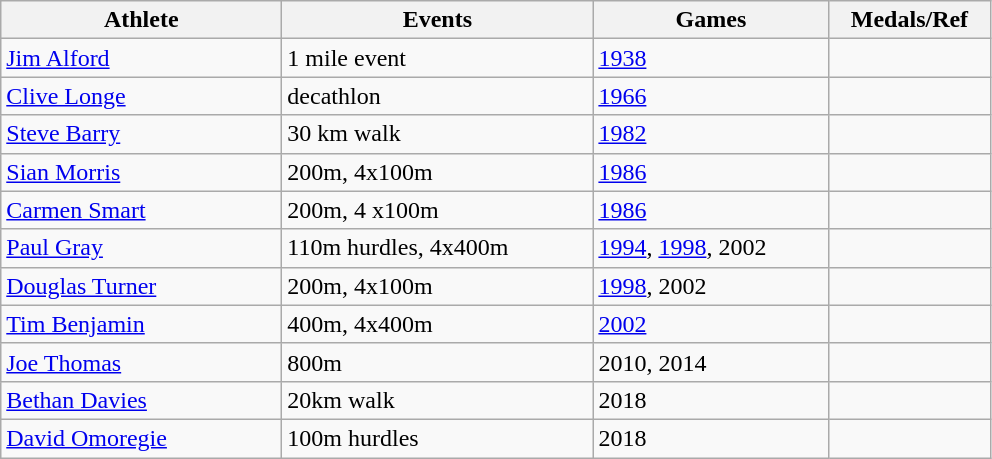<table class="wikitable">
<tr>
<th width=180>Athlete</th>
<th width=200>Events</th>
<th width=150>Games</th>
<th width=100>Medals/Ref</th>
</tr>
<tr>
<td><a href='#'>Jim Alford</a></td>
<td>1 mile event</td>
<td><a href='#'>1938</a></td>
<td></td>
</tr>
<tr>
<td><a href='#'>Clive Longe</a></td>
<td>decathlon</td>
<td><a href='#'>1966</a></td>
<td></td>
</tr>
<tr>
<td><a href='#'>Steve Barry</a></td>
<td>30 km walk</td>
<td><a href='#'>1982</a></td>
<td></td>
</tr>
<tr>
<td><a href='#'>Sian Morris</a></td>
<td>200m, 4x100m</td>
<td><a href='#'>1986</a></td>
<td></td>
</tr>
<tr>
<td><a href='#'>Carmen Smart</a></td>
<td>200m, 4 x100m</td>
<td><a href='#'>1986</a></td>
<td></td>
</tr>
<tr>
<td><a href='#'>Paul Gray</a></td>
<td>110m hurdles, 4x400m</td>
<td><a href='#'>1994</a>, <a href='#'>1998</a>, 2002</td>
<td></td>
</tr>
<tr>
<td><a href='#'>Douglas Turner</a></td>
<td>200m, 4x100m</td>
<td><a href='#'>1998</a>, 2002</td>
<td></td>
</tr>
<tr>
<td><a href='#'>Tim Benjamin</a></td>
<td>400m, 4x400m</td>
<td><a href='#'>2002</a></td>
<td></td>
</tr>
<tr>
<td><a href='#'>Joe Thomas</a></td>
<td>800m</td>
<td>2010, 2014</td>
<td></td>
</tr>
<tr>
<td><a href='#'>Bethan Davies</a></td>
<td>20km walk</td>
<td>2018</td>
<td></td>
</tr>
<tr>
<td><a href='#'>David Omoregie</a></td>
<td>100m hurdles</td>
<td>2018</td>
<td></td>
</tr>
</table>
